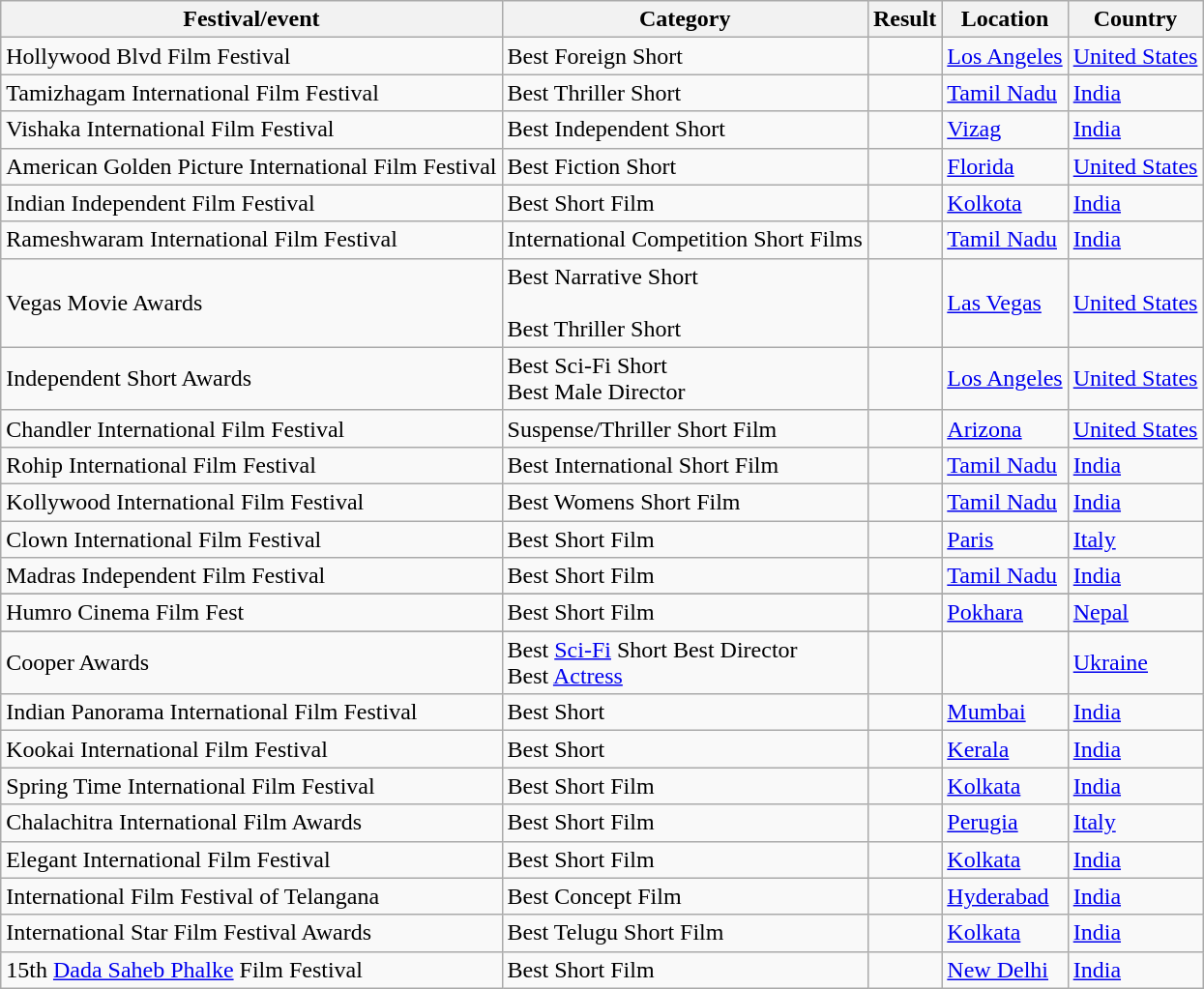<table class="wikitable">
<tr>
<th>Festival/event</th>
<th>Category</th>
<th>Result</th>
<th>Location</th>
<th>Country</th>
</tr>
<tr>
<td>Hollywood Blvd Film Festival</td>
<td>Best Foreign Short</td>
<td> </td>
<td><a href='#'>Los Angeles</a></td>
<td><a href='#'>United States</a></td>
</tr>
<tr>
<td>Tamizhagam International Film Festival</td>
<td>Best Thriller Short</td>
<td></td>
<td><a href='#'>Tamil Nadu</a></td>
<td><a href='#'>India</a></td>
</tr>
<tr>
<td>Vishaka International Film Festival</td>
<td>Best Independent Short</td>
<td></td>
<td><a href='#'>Vizag</a></td>
<td><a href='#'>India</a></td>
</tr>
<tr>
<td>American Golden Picture International Film Festival</td>
<td>Best Fiction Short</td>
<td></td>
<td><a href='#'>Florida</a></td>
<td><a href='#'>United States</a></td>
</tr>
<tr>
<td>Indian Independent Film Festival</td>
<td>Best Short Film</td>
<td></td>
<td><a href='#'>Kolkota</a></td>
<td><a href='#'>India</a></td>
</tr>
<tr>
<td>Rameshwaram International Film Festival</td>
<td>International Competition Short Films</td>
<td></td>
<td><a href='#'>Tamil Nadu</a></td>
<td><a href='#'>India</a></td>
</tr>
<tr>
<td>Vegas Movie Awards</td>
<td>Best Narrative Short <br><br>Best Thriller Short</td>
<td></td>
<td><a href='#'>Las Vegas</a></td>
<td><a href='#'>United States</a></td>
</tr>
<tr>
<td>Independent Short Awards</td>
<td>Best Sci-Fi Short<br>Best Male Director</td>
<td> </td>
<td><a href='#'>Los Angeles</a></td>
<td><a href='#'>United States</a></td>
</tr>
<tr>
<td>Chandler International Film Festival </td>
<td>Suspense/Thriller Short Film</td>
<td></td>
<td><a href='#'>Arizona</a></td>
<td><a href='#'>United States</a></td>
</tr>
<tr>
<td>Rohip International Film Festival</td>
<td>Best International Short Film</td>
<td></td>
<td><a href='#'>Tamil Nadu</a></td>
<td><a href='#'>India</a></td>
</tr>
<tr>
<td>Kollywood International Film Festival</td>
<td>Best Womens Short Film</td>
<td></td>
<td><a href='#'>Tamil Nadu</a></td>
<td><a href='#'>India</a></td>
</tr>
<tr>
<td>Clown International Film Festival</td>
<td>Best Short Film</td>
<td></td>
<td><a href='#'>Paris</a></td>
<td><a href='#'>Italy</a></td>
</tr>
<tr>
<td>Madras Independent Film Festival</td>
<td>Best Short Film</td>
<td></td>
<td><a href='#'>Tamil Nadu</a></td>
<td><a href='#'>India</a></td>
</tr>
<tr>
</tr>
<tr>
<td>Humro Cinema Film Fest</td>
<td>Best Short Film</td>
<td></td>
<td><a href='#'>Pokhara</a></td>
<td><a href='#'>Nepal</a></td>
</tr>
<tr>
</tr>
<tr>
<td>Cooper Awards</td>
<td>Best <a href='#'>Sci-Fi</a> Short Best Director <br> Best <a href='#'>Actress</a></td>
<td></td>
<td></td>
<td><a href='#'>Ukraine</a></td>
</tr>
<tr>
<td>Indian Panorama International Film Festival</td>
<td>Best Short</td>
<td></td>
<td><a href='#'>Mumbai</a></td>
<td><a href='#'>India</a></td>
</tr>
<tr>
<td>Kookai International Film Festival</td>
<td>Best Short</td>
<td></td>
<td><a href='#'>Kerala</a></td>
<td><a href='#'>India</a></td>
</tr>
<tr>
<td>Spring Time International Film Festival</td>
<td>Best Short Film</td>
<td></td>
<td><a href='#'>Kolkata</a></td>
<td><a href='#'>India</a></td>
</tr>
<tr>
<td>Chalachitra International Film Awards</td>
<td>Best Short Film</td>
<td></td>
<td><a href='#'>Perugia</a></td>
<td><a href='#'>Italy</a></td>
</tr>
<tr>
<td>Elegant International Film Festival</td>
<td>Best Short Film</td>
<td></td>
<td><a href='#'>Kolkata</a></td>
<td><a href='#'>India</a></td>
</tr>
<tr>
<td>International Film Festival of Telangana</td>
<td>Best Concept Film</td>
<td></td>
<td><a href='#'>Hyderabad</a></td>
<td><a href='#'>India</a></td>
</tr>
<tr>
<td>International Star Film Festival Awards</td>
<td>Best Telugu Short Film</td>
<td></td>
<td><a href='#'>Kolkata</a></td>
<td><a href='#'>India</a></td>
</tr>
<tr>
<td>15th <a href='#'>Dada Saheb Phalke</a> Film Festival</td>
<td>Best Short Film</td>
<td></td>
<td><a href='#'>New Delhi</a></td>
<td><a href='#'>India</a></td>
</tr>
</table>
